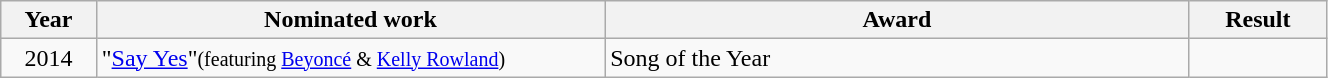<table class="wikitable" style="width:70%;">
<tr>
<th style="width:3%;">Year</th>
<th style="width:20%;">Nominated work</th>
<th style="width:23%;">Award</th>
<th style="width:5%;">Result</th>
</tr>
<tr>
<td align="center">2014</td>
<td>"<a href='#'>Say Yes</a>"<small>(featuring <a href='#'>Beyoncé</a> & <a href='#'>Kelly Rowland</a>)</small></td>
<td>Song of the Year</td>
<td></td>
</tr>
</table>
